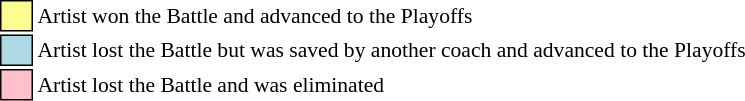<table class="toccolours" style="font-size: 90%; white-space: nowrap;">
<tr>
<td style="background:#fdfc8f; border:1px solid black;">     </td>
<td>Artist won the Battle and advanced to the Playoffs</td>
</tr>
<tr>
<td style="background:lightblue; border:1px solid black;">     </td>
<td>Artist lost the Battle but was saved by another coach and advanced to the Playoffs</td>
</tr>
<tr>
<td style="background:pink; border:1px solid black;">     </td>
<td>Artist lost the Battle and was eliminated</td>
</tr>
</table>
